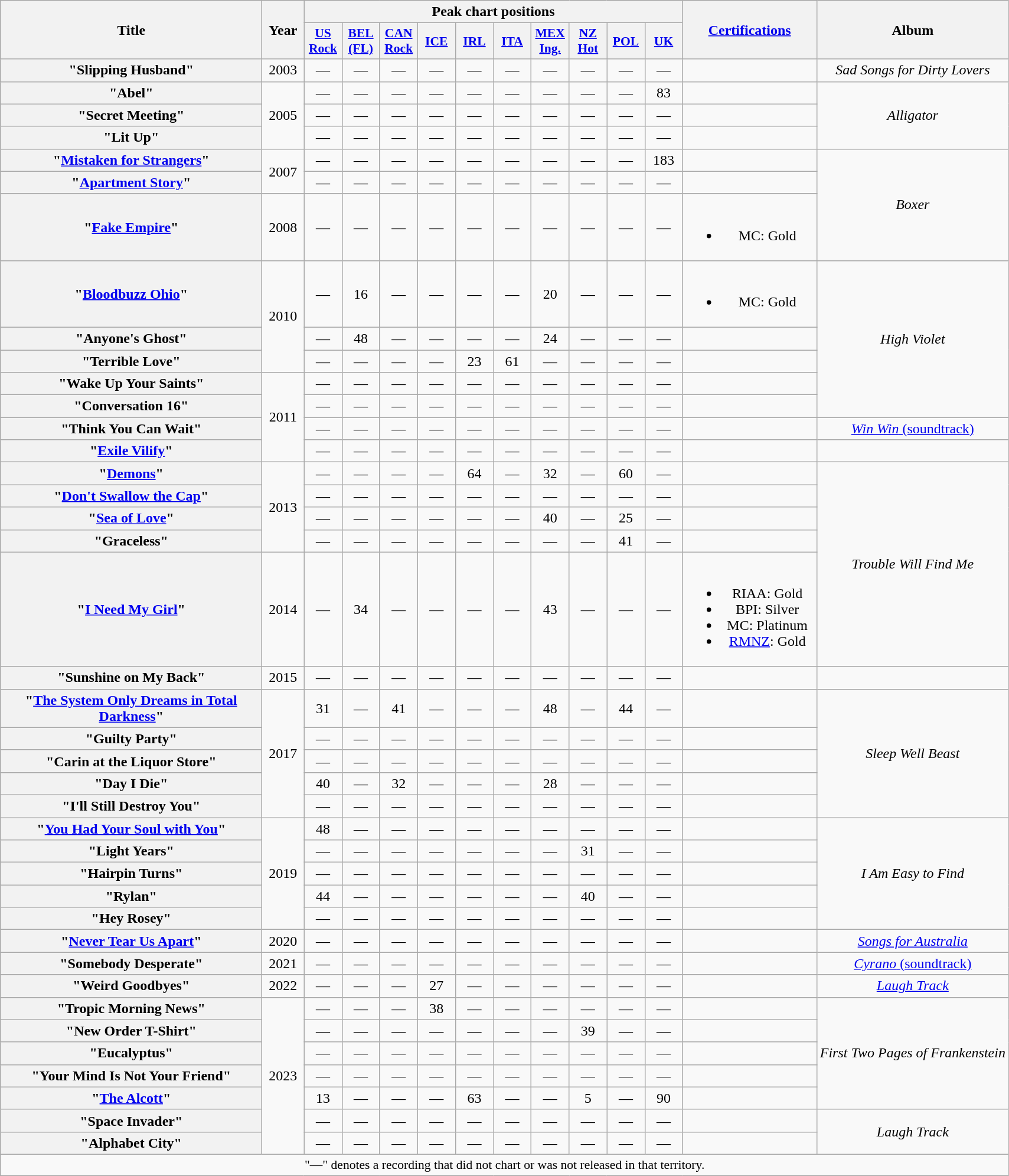<table class="wikitable plainrowheaders" style="text-align:center;" border="1">
<tr>
<th scope="col" rowspan="2" style="width:18em;">Title</th>
<th scope="col" rowspan="2" style="width:2.5em;">Year</th>
<th scope="col" colspan="10">Peak chart positions</th>
<th scope="col" rowspan="2" style="width:9em;"><a href='#'>Certifications</a></th>
<th scope="col" rowspan="2">Album</th>
</tr>
<tr>
<th scope="col" style="width:2.5em;font-size:90%;"><a href='#'>US <br>Rock</a><br></th>
<th scope="col" style="width:2.5em;font-size:90%;"><a href='#'>BEL<br>(FL)</a><br></th>
<th scope="col" style="width:2.5em;font-size:90%;"><a href='#'>CAN<br>Rock</a><br></th>
<th scope="col" style="width:2.5em;font-size:90%;"><a href='#'>ICE</a><br></th>
<th scope="col" style="width:2.5em;font-size:90%;"><a href='#'>IRL</a><br></th>
<th scope="col" style="width:2.5em;font-size:90%;"><a href='#'>ITA</a><br></th>
<th scope="col" style="width:2.5em;font-size:90%;"><a href='#'>MEX<br>Ing.</a><br></th>
<th scope="col" style="width:2.5em;font-size:90%;"><a href='#'>NZ<br>Hot</a><br></th>
<th scope="col" style="width:2.5em;font-size:90%;"><a href='#'>POL</a><br></th>
<th scope="col" style="width:2.5em;font-size:90%;"><a href='#'>UK</a><br></th>
</tr>
<tr>
<th scope="row">"Slipping Husband"</th>
<td>2003</td>
<td>—</td>
<td>—</td>
<td>—</td>
<td>—</td>
<td>—</td>
<td>—</td>
<td>—</td>
<td>—</td>
<td>—</td>
<td>—</td>
<td></td>
<td><em>Sad Songs for Dirty Lovers</em></td>
</tr>
<tr>
<th scope="row">"Abel"</th>
<td rowspan="3">2005</td>
<td>—</td>
<td>—</td>
<td>—</td>
<td>—</td>
<td>—</td>
<td>—</td>
<td>—</td>
<td>—</td>
<td>—</td>
<td>83</td>
<td></td>
<td rowspan="3"><em>Alligator</em></td>
</tr>
<tr>
<th scope="row">"Secret Meeting"</th>
<td>—</td>
<td>—</td>
<td>—</td>
<td>—</td>
<td>—</td>
<td>—</td>
<td>—</td>
<td>—</td>
<td>—</td>
<td>—</td>
<td></td>
</tr>
<tr>
<th scope="row">"Lit Up"</th>
<td>—</td>
<td>—</td>
<td>—</td>
<td>—</td>
<td>—</td>
<td>—</td>
<td>—</td>
<td>—</td>
<td>—</td>
<td>—</td>
<td></td>
</tr>
<tr>
<th scope="row">"<a href='#'>Mistaken for Strangers</a>"</th>
<td rowspan="2">2007</td>
<td>—</td>
<td>—</td>
<td>—</td>
<td>—</td>
<td>—</td>
<td>—</td>
<td>—</td>
<td>—</td>
<td>—</td>
<td>183</td>
<td></td>
<td rowspan="3"><em>Boxer</em></td>
</tr>
<tr>
<th scope="row">"<a href='#'>Apartment Story</a>"</th>
<td>—</td>
<td>—</td>
<td>—</td>
<td>—</td>
<td>—</td>
<td>—</td>
<td>—</td>
<td>—</td>
<td>—</td>
<td>—</td>
<td></td>
</tr>
<tr>
<th scope="row">"<a href='#'>Fake Empire</a>"</th>
<td>2008</td>
<td>—</td>
<td>—</td>
<td>—</td>
<td>—</td>
<td>—</td>
<td>—</td>
<td>—</td>
<td>—</td>
<td>—</td>
<td>—</td>
<td><br><ul><li>MC: Gold</li></ul></td>
</tr>
<tr>
<th scope="row">"<a href='#'>Bloodbuzz Ohio</a>"</th>
<td rowspan="3">2010</td>
<td>—</td>
<td>16</td>
<td>—</td>
<td>—</td>
<td>—</td>
<td>—</td>
<td>20</td>
<td>—</td>
<td>—</td>
<td>—</td>
<td><br><ul><li>MC: Gold</li></ul></td>
<td rowspan="5"><em>High Violet</em></td>
</tr>
<tr>
<th scope="row">"Anyone's Ghost"</th>
<td>—</td>
<td>48</td>
<td>—</td>
<td>—</td>
<td>—</td>
<td>—</td>
<td>24</td>
<td>—</td>
<td>—</td>
<td>—</td>
<td></td>
</tr>
<tr>
<th scope="row">"Terrible Love"</th>
<td>—</td>
<td>—</td>
<td>—</td>
<td>—</td>
<td>23</td>
<td>61</td>
<td>—</td>
<td>—</td>
<td>—</td>
<td>—</td>
<td></td>
</tr>
<tr>
<th scope="row">"Wake Up Your Saints"</th>
<td rowspan="4">2011</td>
<td>—</td>
<td>—</td>
<td>—</td>
<td>—</td>
<td>—</td>
<td>—</td>
<td>—</td>
<td>—</td>
<td>—</td>
<td>—</td>
<td></td>
</tr>
<tr>
<th scope="row">"Conversation 16"</th>
<td>—</td>
<td>—</td>
<td>—</td>
<td>—</td>
<td>—</td>
<td>—</td>
<td>—</td>
<td>—</td>
<td>—</td>
<td>—</td>
<td></td>
</tr>
<tr>
<th scope="row">"Think You Can Wait"</th>
<td>—</td>
<td>—</td>
<td>—</td>
<td>—</td>
<td>—</td>
<td>—</td>
<td>—</td>
<td>—</td>
<td>—</td>
<td>—</td>
<td></td>
<td><a href='#'><em>Win Win</em> (soundtrack)</a></td>
</tr>
<tr>
<th scope="row">"<a href='#'>Exile Vilify</a>"</th>
<td>—</td>
<td>—</td>
<td>—</td>
<td>—</td>
<td>—</td>
<td>—</td>
<td>—</td>
<td>—</td>
<td>—</td>
<td>—</td>
<td></td>
<td></td>
</tr>
<tr>
<th scope="row">"<a href='#'>Demons</a>"</th>
<td rowspan="4">2013</td>
<td>—</td>
<td>—</td>
<td>—</td>
<td>—</td>
<td>64</td>
<td>—</td>
<td>32</td>
<td>—</td>
<td>60</td>
<td>—</td>
<td></td>
<td rowspan="5"><em>Trouble Will Find Me</em></td>
</tr>
<tr>
<th scope="row">"<a href='#'>Don't Swallow the Cap</a>"</th>
<td>—</td>
<td>—</td>
<td>—</td>
<td>—</td>
<td>—</td>
<td>—</td>
<td>—</td>
<td>—</td>
<td>—</td>
<td>—</td>
<td></td>
</tr>
<tr>
<th scope="row">"<a href='#'>Sea of Love</a>"</th>
<td>—</td>
<td>—</td>
<td>—</td>
<td>—</td>
<td>—</td>
<td>—</td>
<td>40</td>
<td>—</td>
<td>25</td>
<td>—</td>
<td></td>
</tr>
<tr>
<th scope="row">"Graceless"</th>
<td>—</td>
<td>—</td>
<td>—</td>
<td>—</td>
<td>—</td>
<td>—</td>
<td>—</td>
<td>—</td>
<td>41</td>
<td>—</td>
<td></td>
</tr>
<tr>
<th scope="row">"<a href='#'>I Need My Girl</a>"</th>
<td>2014</td>
<td>—</td>
<td>34</td>
<td>—</td>
<td>—</td>
<td>—</td>
<td>—</td>
<td>43</td>
<td>—</td>
<td>—</td>
<td>—</td>
<td><br><ul><li>RIAA: Gold</li><li>BPI: Silver</li><li>MC: Platinum</li><li><a href='#'>RMNZ</a>: Gold</li></ul></td>
</tr>
<tr>
<th scope="row">"Sunshine on My Back"</th>
<td>2015</td>
<td>—</td>
<td>—</td>
<td>—</td>
<td>—</td>
<td>—</td>
<td>—</td>
<td>—</td>
<td>—</td>
<td>—</td>
<td>—</td>
<td></td>
<td></td>
</tr>
<tr>
<th scope="row">"<a href='#'>The System Only Dreams in Total Darkness</a>"</th>
<td rowspan="5">2017</td>
<td>31</td>
<td>—</td>
<td>41</td>
<td>—</td>
<td>—</td>
<td>—</td>
<td>48</td>
<td>—</td>
<td>44</td>
<td>—</td>
<td></td>
<td rowspan="5"><em>Sleep Well Beast</em></td>
</tr>
<tr>
<th scope="row">"Guilty Party"</th>
<td>—</td>
<td>—</td>
<td>—</td>
<td>—</td>
<td>—</td>
<td>—</td>
<td>—</td>
<td>—</td>
<td>—</td>
<td>—</td>
<td></td>
</tr>
<tr>
<th scope="row">"Carin at the Liquor Store"</th>
<td>—</td>
<td>—</td>
<td>—</td>
<td>—</td>
<td>—</td>
<td>—</td>
<td>—</td>
<td>—</td>
<td>—</td>
<td>—</td>
<td></td>
</tr>
<tr>
<th scope="row">"Day I Die"</th>
<td>40</td>
<td>—</td>
<td>32</td>
<td>—</td>
<td>—</td>
<td>—</td>
<td>28</td>
<td>—</td>
<td>—</td>
<td>—</td>
<td></td>
</tr>
<tr>
<th scope="row">"I'll Still Destroy You"</th>
<td>—</td>
<td>—</td>
<td>—</td>
<td>—</td>
<td>—</td>
<td>—</td>
<td>—</td>
<td>—</td>
<td>—</td>
<td>—</td>
<td></td>
</tr>
<tr>
<th scope="row">"<a href='#'>You Had Your Soul with You</a>"</th>
<td rowspan="5">2019</td>
<td>48</td>
<td>—</td>
<td>—</td>
<td>—</td>
<td>—</td>
<td>—</td>
<td>—</td>
<td>—</td>
<td>—</td>
<td>—</td>
<td></td>
<td rowspan="5"><em>I Am Easy to Find</em></td>
</tr>
<tr>
<th scope="row">"Light Years"</th>
<td>—</td>
<td>—</td>
<td>—</td>
<td>—</td>
<td>—</td>
<td>—</td>
<td>—</td>
<td>31</td>
<td>—</td>
<td>—</td>
<td></td>
</tr>
<tr>
<th scope="row">"Hairpin Turns"</th>
<td>—</td>
<td>—</td>
<td>—</td>
<td>—</td>
<td>—</td>
<td>—</td>
<td>—</td>
<td>—</td>
<td>—</td>
<td>—</td>
<td></td>
</tr>
<tr>
<th scope="row">"Rylan"</th>
<td>44</td>
<td>—</td>
<td>—</td>
<td>—</td>
<td>—</td>
<td>—</td>
<td>—</td>
<td>40</td>
<td>—</td>
<td>—</td>
<td></td>
</tr>
<tr>
<th scope="row">"Hey Rosey"</th>
<td>—</td>
<td>—</td>
<td>—</td>
<td>—</td>
<td>—</td>
<td>—</td>
<td>—</td>
<td>—</td>
<td>—</td>
<td>—</td>
<td></td>
</tr>
<tr>
<th scope="row">"<a href='#'>Never Tear Us Apart</a>"</th>
<td>2020</td>
<td>—</td>
<td>—</td>
<td>—</td>
<td>—</td>
<td>—</td>
<td>—</td>
<td>—</td>
<td>—</td>
<td>—</td>
<td>—</td>
<td></td>
<td><em><a href='#'>Songs for Australia</a></em></td>
</tr>
<tr>
<th scope="row">"Somebody Desperate"</th>
<td>2021</td>
<td>—</td>
<td>—</td>
<td>—</td>
<td>—</td>
<td>—</td>
<td>—</td>
<td>—</td>
<td>—</td>
<td>—</td>
<td>—</td>
<td></td>
<td><a href='#'><em>Cyrano</em> (soundtrack)</a></td>
</tr>
<tr>
<th scope="row">"Weird Goodbyes"<br></th>
<td>2022</td>
<td>—</td>
<td>—</td>
<td>—</td>
<td>27</td>
<td>—</td>
<td>—</td>
<td>—</td>
<td>—</td>
<td>—</td>
<td>—</td>
<td></td>
<td><em><a href='#'>Laugh Track</a></em></td>
</tr>
<tr>
<th scope="row">"Tropic Morning News"</th>
<td rowspan="7">2023</td>
<td>—</td>
<td>—</td>
<td>—</td>
<td>38</td>
<td>—</td>
<td>—</td>
<td>—</td>
<td>—</td>
<td>—</td>
<td>—</td>
<td></td>
<td rowspan="5"><em>First Two Pages of Frankenstein</em></td>
</tr>
<tr>
<th scope="row">"New Order T-Shirt"</th>
<td>—</td>
<td>—</td>
<td>—</td>
<td>—</td>
<td>—</td>
<td>—</td>
<td>—</td>
<td>39</td>
<td>—</td>
<td>—</td>
<td></td>
</tr>
<tr>
<th scope="row">"Eucalyptus"</th>
<td>—</td>
<td>—</td>
<td>—</td>
<td>—</td>
<td>—</td>
<td>—</td>
<td>—</td>
<td>—</td>
<td>—</td>
<td>—</td>
<td></td>
</tr>
<tr>
<th scope="row">"Your Mind Is Not Your Friend"<br></th>
<td>—</td>
<td>—</td>
<td>—</td>
<td>—</td>
<td>—</td>
<td>—</td>
<td>—</td>
<td>—</td>
<td>—</td>
<td>—</td>
<td></td>
</tr>
<tr>
<th scope="row">"<a href='#'>The Alcott</a>"<br></th>
<td>13</td>
<td>—</td>
<td>—</td>
<td>—</td>
<td>63</td>
<td>—</td>
<td>—</td>
<td>5</td>
<td>—</td>
<td>90</td>
<td></td>
</tr>
<tr>
<th scope="row">"Space Invader"</th>
<td>—</td>
<td>—</td>
<td>—</td>
<td>—</td>
<td>—</td>
<td>—</td>
<td>—</td>
<td>—</td>
<td>—</td>
<td>—</td>
<td></td>
<td rowspan="2"><em>Laugh Track</em></td>
</tr>
<tr>
<th scope="row">"Alphabet City"</th>
<td>—</td>
<td>—</td>
<td>—</td>
<td>—</td>
<td>—</td>
<td>—</td>
<td>—</td>
<td>—</td>
<td>—</td>
<td>—</td>
<td></td>
</tr>
<tr>
<td colspan="15" style="font-size:90%">"—" denotes a recording that did not chart or was not released in that territory.</td>
</tr>
</table>
